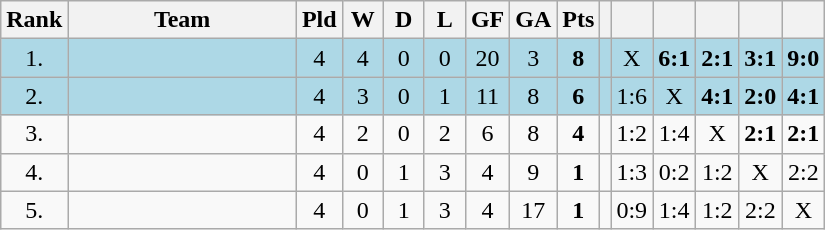<table class="wikitable">
<tr>
<th bgcolor="#efefef">Rank</th>
<th bgcolor="#efefef" width="145">Team</th>
<th bgcolor="#efefef" width="20">Pld</th>
<th bgcolor="#efefef" width="20">W</th>
<th bgcolor="#efefef" width="20">D</th>
<th bgcolor="#efefef" width="20">L</th>
<th bgcolor="#efefef" width="20">GF</th>
<th bgcolor="#efefef" width="20">GA</th>
<th bgcolor="#efefef" width="20">Pts</th>
<th bgcolor="#efefef"></th>
<th bgcolor="#efefef" width="20"></th>
<th bgcolor="#efefef" width="20"></th>
<th bgcolor="#efefef" width="20"></th>
<th bgcolor="#efefef" width="20"></th>
<th bgcolor="#efefef" width="20"></th>
</tr>
<tr align=center bgcolor=lightblue>
<td>1.</td>
<td align=left></td>
<td>4</td>
<td>4</td>
<td>0</td>
<td>0</td>
<td>20</td>
<td>3</td>
<td><strong>8</strong></td>
<td></td>
<td>X</td>
<td><strong>6:1</strong></td>
<td><strong>2:1</strong></td>
<td><strong>3:1</strong></td>
<td><strong>9:0</strong></td>
</tr>
<tr align=center bgcolor= lightblue>
<td>2.</td>
<td align=left></td>
<td>4</td>
<td>3</td>
<td>0</td>
<td>1</td>
<td>11</td>
<td>8</td>
<td><strong>6</strong></td>
<td></td>
<td>1:6</td>
<td>X</td>
<td><strong>4:1</strong></td>
<td><strong>2:0</strong></td>
<td><strong>4:1</strong></td>
</tr>
<tr align=center>
<td>3.</td>
<td align=left></td>
<td>4</td>
<td>2</td>
<td>0</td>
<td>2</td>
<td>6</td>
<td>8</td>
<td><strong>4</strong></td>
<td></td>
<td>1:2</td>
<td>1:4</td>
<td>X</td>
<td><strong>2:1</strong></td>
<td><strong>2:1</strong></td>
</tr>
<tr align=center>
<td>4.</td>
<td align=left></td>
<td>4</td>
<td>0</td>
<td>1</td>
<td>3</td>
<td>4</td>
<td>9</td>
<td><strong>1</strong></td>
<td></td>
<td>1:3</td>
<td>0:2</td>
<td>1:2</td>
<td>X</td>
<td>2:2</td>
</tr>
<tr align=center>
<td>5.</td>
<td align=left></td>
<td>4</td>
<td>0</td>
<td>1</td>
<td>3</td>
<td>4</td>
<td>17</td>
<td><strong>1</strong></td>
<td></td>
<td>0:9</td>
<td>1:4</td>
<td>1:2</td>
<td>2:2</td>
<td>X</td>
</tr>
</table>
